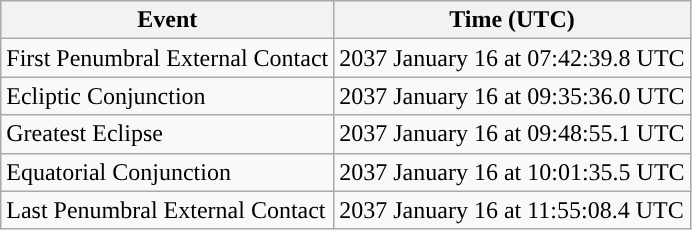<table class="wikitable">
<tr>
<th>Event</th>
<th>Time (UTC)</th>
</tr>
<tr>
<td>First Penumbral External Contact</td>
<td>2037 January 16 at 07:42:39.8 UTC</td>
</tr>
<tr>
<td>Ecliptic Conjunction</td>
<td>2037 January 16 at 09:35:36.0 UTC</td>
</tr>
<tr>
<td>Greatest Eclipse</td>
<td>2037 January 16 at 09:48:55.1 UTC</td>
</tr>
<tr>
<td>Equatorial Conjunction</td>
<td>2037 January 16 at 10:01:35.5 UTC</td>
</tr>
<tr>
<td>Last Penumbral External Contact</td>
<td>2037 January 16 at 11:55:08.4 UTC</td>
</tr>
</table>
